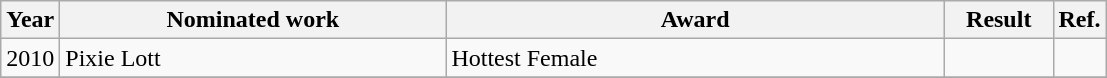<table class="wikitable">
<tr>
<th>Year</th>
<th width="250">Nominated work</th>
<th width="325">Award</th>
<th width="65">Result</th>
<th>Ref.</th>
</tr>
<tr>
<td align="center">2010</td>
<td>Pixie Lott</td>
<td>Hottest Female</td>
<td></td>
<td align="center"></td>
</tr>
<tr>
</tr>
</table>
